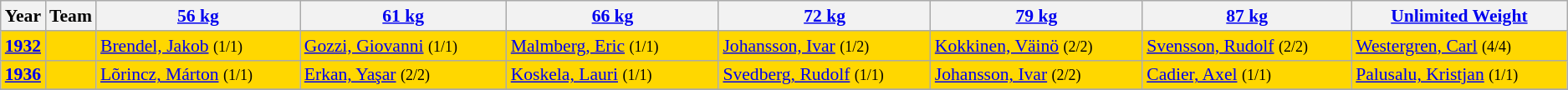<table class="wikitable sortable"  style="font-size: 90%">
<tr>
<th>Year</th>
<th>Team</th>
<th width=250><a href='#'>56 kg</a></th>
<th width=250><a href='#'>61 kg</a></th>
<th width=250><a href='#'>66 kg</a></th>
<th width=250><a href='#'>72 kg</a></th>
<th width=250><a href='#'>79 kg</a></th>
<th width=250><a href='#'>87 kg</a></th>
<th width=250><a href='#'>Unlimited Weight</a></th>
</tr>
<tr>
<td bgcolor="GOLD"><strong><a href='#'>1932</a></strong></td>
<td bgcolor="GOLD"></td>
<td bgcolor="GOLD"> <a href='#'>Brendel, Jakob</a> <small>(1/1)</small></td>
<td bgcolor="GOLD"> <a href='#'>Gozzi, Giovanni</a> <small>(1/1)</small></td>
<td bgcolor="GOLD"> <a href='#'>Malmberg, Eric</a> <small>(1/1)</small></td>
<td bgcolor="GOLD"> <a href='#'>Johansson, Ivar</a> <small>(1/2)</small></td>
<td bgcolor="GOLD"> <a href='#'>Kokkinen, Väinö</a> <small>(2/2)</small></td>
<td bgcolor="GOLD"> <a href='#'>Svensson, Rudolf</a> <small>(2/2)</small></td>
<td bgcolor="GOLD"> <a href='#'>Westergren, Carl</a> <small>(4/4)</small></td>
</tr>
<tr>
<td bgcolor="GOLD"><strong><a href='#'>1936</a></strong></td>
<td bgcolor="GOLD"></td>
<td bgcolor="GOLD"> <a href='#'>Lõrincz, Márton</a> <small>(1/1)</small></td>
<td bgcolor="GOLD"> <a href='#'>Erkan, Yaşar</a> <small>(2/2)</small></td>
<td bgcolor="GOLD"> <a href='#'>Koskela, Lauri</a> <small>(1/1)</small></td>
<td bgcolor="GOLD"> <a href='#'>Svedberg, Rudolf</a> <small>(1/1)</small></td>
<td bgcolor="GOLD"> <a href='#'>Johansson, Ivar</a> <small>(2/2)</small></td>
<td bgcolor="GOLD"> <a href='#'>Cadier, Axel</a> <small>(1/1)</small></td>
<td bgcolor="GOLD"> <a href='#'>Palusalu, Kristjan</a> <small>(1/1)</small></td>
</tr>
<tr>
</tr>
</table>
